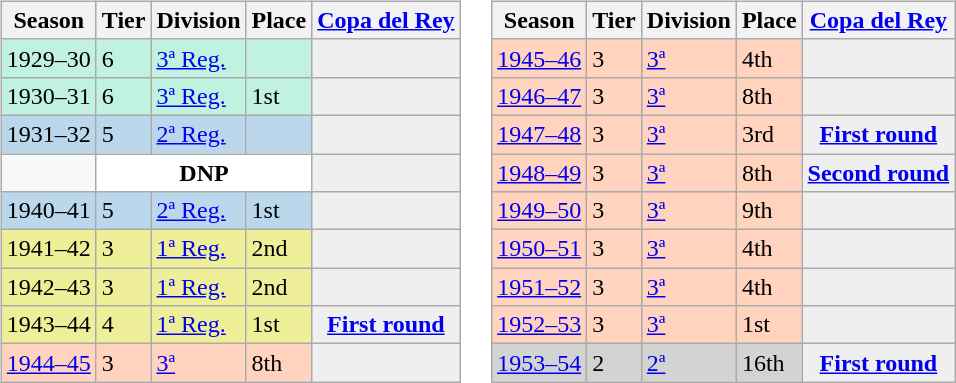<table>
<tr>
<td valign="top" width=0%><br><table class="wikitable">
<tr style="background:#f0f6fa;">
<th>Season</th>
<th>Tier</th>
<th>Division</th>
<th>Place</th>
<th><a href='#'>Copa del Rey</a></th>
</tr>
<tr>
<td style="background:#C0F2DF;">1929–30</td>
<td style="background:#C0F2DF;">6</td>
<td style="background:#C0F2DF;"><a href='#'>3ª Reg.</a></td>
<td style="background:#C0F2DF;"></td>
<th style="background:#efefef;"></th>
</tr>
<tr>
<td style="background:#C0F2DF;">1930–31</td>
<td style="background:#C0F2DF;">6</td>
<td style="background:#C0F2DF;"><a href='#'>3ª Reg.</a></td>
<td style="background:#C0F2DF;">1st</td>
<th style="background:#efefef;"></th>
</tr>
<tr>
<td style="background:#BBD7EC;">1931–32</td>
<td style="background:#BBD7EC;">5</td>
<td style="background:#BBD7EC;"><a href='#'>2ª Reg.</a></td>
<td style="background:#BBD7EC;"></td>
<th style="background:#efefef;"></th>
</tr>
<tr>
<td></td>
<th colspan="3" style="background:#FFFFFF;">DNP</th>
<th style="background:#efefef;"></th>
</tr>
<tr>
<td style="background:#BBD7EC;">1940–41</td>
<td style="background:#BBD7EC;">5</td>
<td style="background:#BBD7EC;"><a href='#'>2ª Reg.</a></td>
<td style="background:#BBD7EC;">1st</td>
<th style="background:#efefef;"></th>
</tr>
<tr>
<td style="background:#EFEF99;">1941–42</td>
<td style="background:#EFEF99;">3</td>
<td style="background:#EFEF99;"><a href='#'>1ª Reg.</a></td>
<td style="background:#EFEF99;">2nd</td>
<th style="background:#efefef;"></th>
</tr>
<tr>
<td style="background:#EFEF99;">1942–43</td>
<td style="background:#EFEF99;">3</td>
<td style="background:#EFEF99;"><a href='#'>1ª Reg.</a></td>
<td style="background:#EFEF99;">2nd</td>
<th style="background:#efefef;"></th>
</tr>
<tr>
<td style="background:#EFEF99;">1943–44</td>
<td style="background:#EFEF99;">4</td>
<td style="background:#EFEF99;"><a href='#'>1ª Reg.</a></td>
<td style="background:#EFEF99;">1st</td>
<th style="background:#efefef;"><a href='#'>First round</a></th>
</tr>
<tr>
<td style="background:#FFD3BD;"><a href='#'>1944–45</a></td>
<td style="background:#FFD3BD;">3</td>
<td style="background:#FFD3BD;"><a href='#'>3ª</a></td>
<td style="background:#FFD3BD;">8th</td>
<th style="background:#efefef;"></th>
</tr>
</table>
</td>
<td valign="top" width=0%><br><table class="wikitable">
<tr style="background:#f0f6fa;">
<th>Season</th>
<th>Tier</th>
<th>Division</th>
<th>Place</th>
<th><a href='#'>Copa del Rey</a></th>
</tr>
<tr>
<td style="background:#FFD3BD;"><a href='#'>1945–46</a></td>
<td style="background:#FFD3BD;">3</td>
<td style="background:#FFD3BD;"><a href='#'>3ª</a></td>
<td style="background:#FFD3BD;">4th</td>
<th style="background:#efefef;"></th>
</tr>
<tr>
<td style="background:#FFD3BD;"><a href='#'>1946–47</a></td>
<td style="background:#FFD3BD;">3</td>
<td style="background:#FFD3BD;"><a href='#'>3ª</a></td>
<td style="background:#FFD3BD;">8th</td>
<th style="background:#efefef;"></th>
</tr>
<tr>
<td style="background:#FFD3BD;"><a href='#'>1947–48</a></td>
<td style="background:#FFD3BD;">3</td>
<td style="background:#FFD3BD;"><a href='#'>3ª</a></td>
<td style="background:#FFD3BD;">3rd</td>
<th style="background:#efefef;"><a href='#'>First round</a></th>
</tr>
<tr>
<td style="background:#FFD3BD;"><a href='#'>1948–49</a></td>
<td style="background:#FFD3BD;">3</td>
<td style="background:#FFD3BD;"><a href='#'>3ª</a></td>
<td style="background:#FFD3BD;">8th</td>
<th style="background:#efefef;"><a href='#'>Second round</a></th>
</tr>
<tr>
<td style="background:#FFD3BD;"><a href='#'>1949–50</a></td>
<td style="background:#FFD3BD;">3</td>
<td style="background:#FFD3BD;"><a href='#'>3ª</a></td>
<td style="background:#FFD3BD;">9th</td>
<th style="background:#efefef;"></th>
</tr>
<tr>
<td style="background:#FFD3BD;"><a href='#'>1950–51</a></td>
<td style="background:#FFD3BD;">3</td>
<td style="background:#FFD3BD;"><a href='#'>3ª</a></td>
<td style="background:#FFD3BD;">4th</td>
<th style="background:#efefef;"></th>
</tr>
<tr>
<td style="background:#FFD3BD;"><a href='#'>1951–52</a></td>
<td style="background:#FFD3BD;">3</td>
<td style="background:#FFD3BD;"><a href='#'>3ª</a></td>
<td style="background:#FFD3BD;">4th</td>
<th style="background:#efefef;"></th>
</tr>
<tr>
<td style="background:#FFD3BD;"><a href='#'>1952–53</a></td>
<td style="background:#FFD3BD;">3</td>
<td style="background:#FFD3BD;"><a href='#'>3ª</a></td>
<td style="background:#FFD3BD;">1st</td>
<th style="background:#efefef;"></th>
</tr>
<tr>
<td style="background:#D3D3D3;"><a href='#'>1953–54</a></td>
<td style="background:#D3D3D3;">2</td>
<td style="background:#D3D3D3;"><a href='#'>2ª</a></td>
<td style="background:#D3D3D3;">16th</td>
<th style="background:#efefef;"><a href='#'>First round</a></th>
</tr>
</table>
</td>
</tr>
</table>
